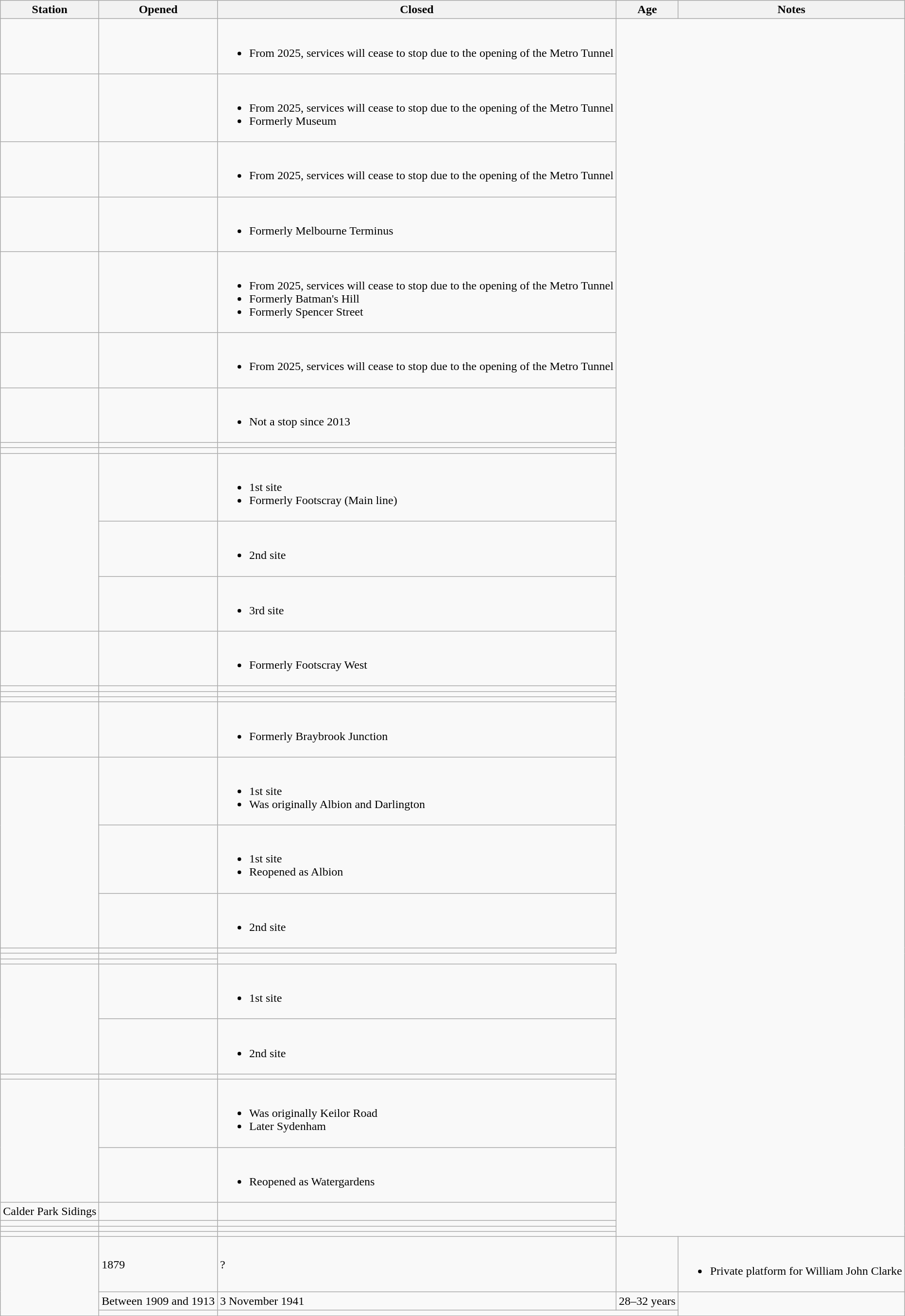<table class="wikitable sortable mw-collapsible mw-collapsed">
<tr>
<th>Station</th>
<th>Opened</th>
<th>Closed</th>
<th>Age</th>
<th scope=col class=unsortable>Notes</th>
</tr>
<tr>
<td></td>
<td></td>
<td><br><ul><li>From 2025, services will cease to stop due to the opening of the Metro Tunnel</li></ul></td>
</tr>
<tr>
<td></td>
<td></td>
<td><br><ul><li>From 2025, services will cease to stop due to the opening of the Metro Tunnel</li><li>Formerly Museum</li></ul></td>
</tr>
<tr>
<td></td>
<td></td>
<td><br><ul><li>From 2025, services will cease to stop due to the opening of the Metro Tunnel</li></ul></td>
</tr>
<tr>
<td></td>
<td></td>
<td><br><ul><li>Formerly Melbourne Terminus</li></ul></td>
</tr>
<tr>
<td></td>
<td></td>
<td><br><ul><li>From 2025, services will cease to stop due to the opening of the Metro Tunnel</li><li>Formerly Batman's Hill</li><li>Formerly Spencer Street</li></ul></td>
</tr>
<tr>
<td></td>
<td></td>
<td><br><ul><li>From 2025, services will cease to stop due to the opening of the Metro Tunnel</li></ul></td>
</tr>
<tr>
<td></td>
<td></td>
<td><br><ul><li>Not a stop since 2013</li></ul></td>
</tr>
<tr>
<td></td>
<td></td>
<td></td>
</tr>
<tr>
<td></td>
<td></td>
<td></td>
</tr>
<tr>
<td rowspan="3"></td>
<td></td>
<td><br><ul><li>1st site</li><li>Formerly Footscray (Main line)</li></ul></td>
</tr>
<tr>
<td></td>
<td><br><ul><li>2nd site</li></ul></td>
</tr>
<tr>
<td></td>
<td><br><ul><li>3rd site</li></ul></td>
</tr>
<tr>
<td></td>
<td></td>
<td><br><ul><li>Formerly Footscray West</li></ul></td>
</tr>
<tr>
<td></td>
<td></td>
<td></td>
</tr>
<tr>
<td></td>
<td></td>
<td></td>
</tr>
<tr>
<td></td>
<td></td>
<td></td>
</tr>
<tr>
<td></td>
<td></td>
<td><br><ul><li>Formerly Braybrook Junction</li></ul></td>
</tr>
<tr>
<td rowspan="3"></td>
<td></td>
<td><br><ul><li>1st site</li><li>Was originally Albion and Darlington</li></ul></td>
</tr>
<tr>
<td></td>
<td><br><ul><li>1st site</li><li>Reopened as Albion</li></ul></td>
</tr>
<tr>
<td></td>
<td><br><ul><li>2nd site</li></ul></td>
</tr>
<tr>
<td></td>
<td></td>
<td></td>
</tr>
<tr>
<td rowspan=“2”></td>
<td></td>
</tr>
<tr>
<td rowspan=“2”></td>
<td></td>
</tr>
<tr>
<td rowspan="2"></td>
<td></td>
<td><br><ul><li>1st site</li></ul></td>
</tr>
<tr>
<td></td>
<td><br><ul><li>2nd site</li></ul></td>
</tr>
<tr>
<td></td>
<td></td>
<td></td>
</tr>
<tr>
<td rowspan="2"></td>
<td></td>
<td><br><ul><li>Was originally Keilor Road</li><li>Later Sydenham</li></ul></td>
</tr>
<tr>
<td></td>
<td><br><ul><li>Reopened as Watergardens</li></ul></td>
</tr>
<tr>
<td>Calder Park Sidings</td>
<td></td>
<td></td>
</tr>
<tr>
<td></td>
<td></td>
<td></td>
</tr>
<tr>
<td></td>
<td></td>
<td></td>
</tr>
<tr>
<td></td>
<td></td>
<td></td>
</tr>
<tr>
<td rowspan="3"></td>
<td>1879</td>
<td>?</td>
<td></td>
<td><br><ul><li>Private platform for William John Clarke</li></ul></td>
</tr>
<tr>
<td>Between 1909 and 1913</td>
<td>3 November 1941</td>
<td>28–32 years</td>
<td rowspan="2"></td>
</tr>
<tr>
<td></td>
</tr>
</table>
